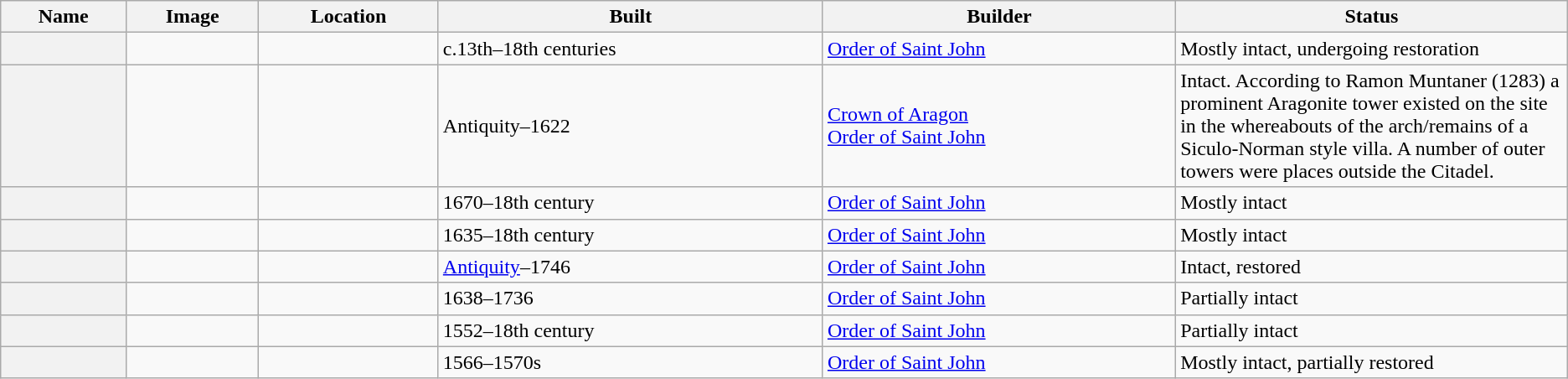<table class="wikitable sortable">
<tr>
<th scope="col">Name</th>
<th class="unsortable" scope="col">Image</th>
<th scope="col">Location</th>
<th class="unsortable" scope="col">Built</th>
<th scope="col" class="unsortable">Builder</th>
<th scope="col" class="unsortable" style ="width:25%">Status</th>
</tr>
<tr>
<th scope="row"></th>
<td style="text-align:center;"></td>
<td></td>
<td>c.13th–18th centuries</td>
<td> <a href='#'>Order of Saint John</a></td>
<td>Mostly intact, undergoing restoration</td>
</tr>
<tr>
<th scope="row"></th>
<td style="text-align:center;"></td>
<td></td>
<td>Antiquity–1622</td>
<td> <a href='#'>Crown of Aragon</a><br> <a href='#'>Order of Saint John</a></td>
<td>Intact. According to Ramon Muntaner (1283) a prominent Aragonite tower existed on the site in the whereabouts of the arch/remains of a Siculo-Norman style villa. A number of outer towers were places outside the Citadel.</td>
</tr>
<tr>
<th scope="row"></th>
<td style="text-align:center;"></td>
<td></td>
<td>1670–18th century</td>
<td> <a href='#'>Order of Saint John</a></td>
<td>Mostly intact</td>
</tr>
<tr>
<th scope="row"></th>
<td style="text-align:center;"></td>
<td></td>
<td>1635–18th century</td>
<td> <a href='#'>Order of Saint John</a></td>
<td>Mostly intact</td>
</tr>
<tr>
<th scope="row"></th>
<td style="text-align:center;"></td>
<td></td>
<td><a href='#'>Antiquity</a>–1746</td>
<td> <a href='#'>Order of Saint John</a></td>
<td>Intact, restored</td>
</tr>
<tr>
<th scope="row"></th>
<td style="text-align:center;"></td>
<td></td>
<td>1638–1736</td>
<td> <a href='#'>Order of Saint John</a></td>
<td>Partially intact</td>
</tr>
<tr>
<th scope="row"></th>
<td style="text-align:center;"></td>
<td></td>
<td>1552–18th century</td>
<td> <a href='#'>Order of Saint John</a></td>
<td>Partially intact</td>
</tr>
<tr>
<th scope="row"></th>
<td style="text-align:center;"></td>
<td></td>
<td>1566–1570s</td>
<td> <a href='#'>Order of Saint John</a></td>
<td>Mostly intact, partially restored</td>
</tr>
</table>
